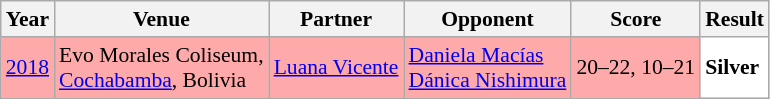<table class="sortable wikitable" style="font-size: 90%;">
<tr>
<th>Year</th>
<th>Venue</th>
<th>Partner</th>
<th>Opponent</th>
<th>Score</th>
<th>Result</th>
</tr>
<tr style="background:#FFAAAA">
<td align="center"><a href='#'>2018</a></td>
<td align="left">Evo Morales Coliseum,<br><a href='#'>Cochabamba</a>, Bolivia</td>
<td align="left"> <a href='#'>Luana Vicente</a></td>
<td align="left"> <a href='#'>Daniela Macías</a><br> <a href='#'>Dánica Nishimura</a></td>
<td align="left">20–22, 10–21</td>
<td style="text-align:left; background:white"> <strong>Silver</strong></td>
</tr>
</table>
